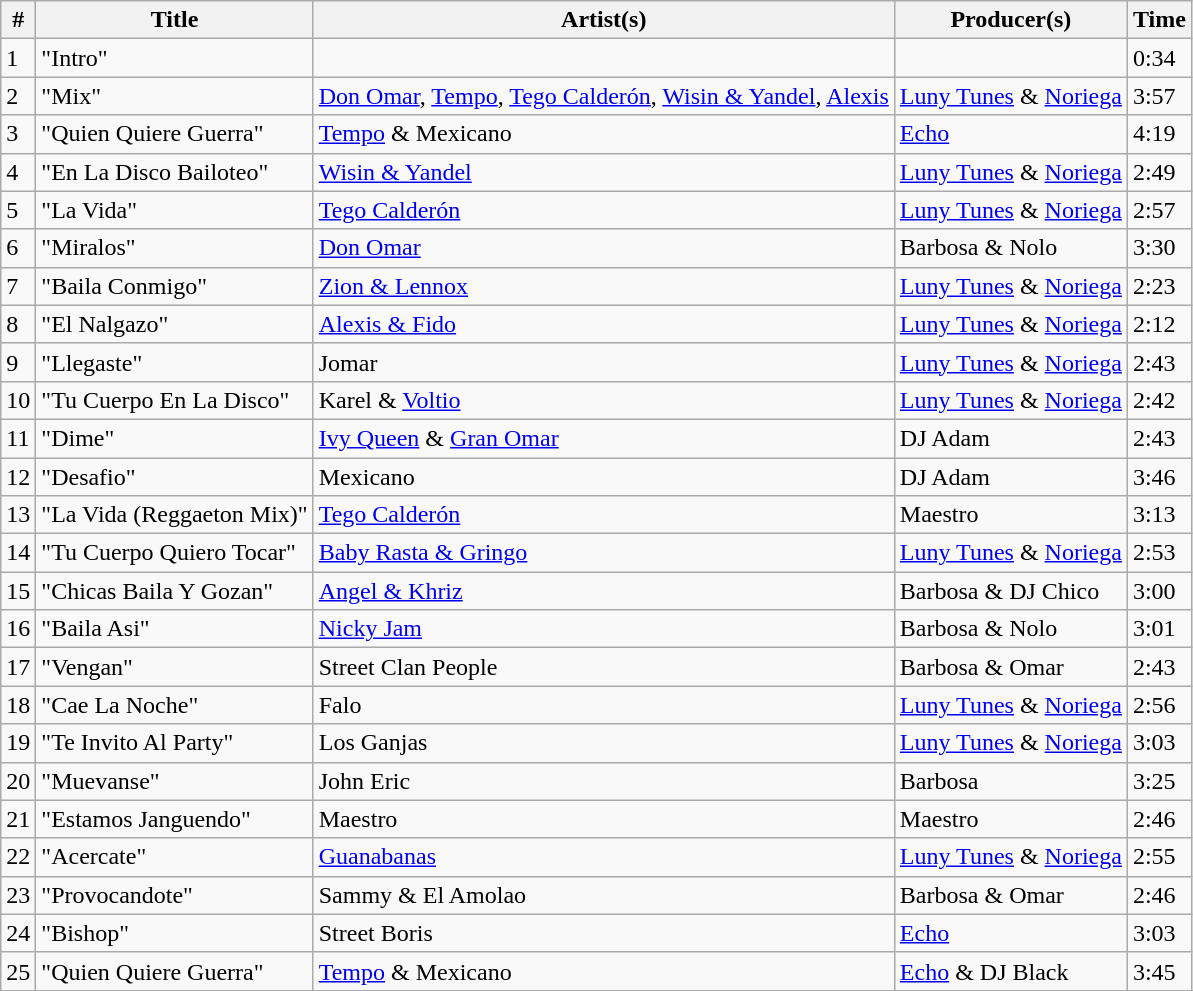<table class="wikitable">
<tr>
<th>#</th>
<th>Title</th>
<th>Artist(s)</th>
<th>Producer(s)</th>
<th>Time</th>
</tr>
<tr>
<td>1</td>
<td>"Intro"</td>
<td></td>
<td></td>
<td>0:34</td>
</tr>
<tr>
<td>2</td>
<td>"Mix"</td>
<td><a href='#'>Don Omar</a>, <a href='#'>Tempo</a>, <a href='#'>Tego Calderón</a>, <a href='#'>Wisin & Yandel</a>, <a href='#'>Alexis</a></td>
<td><a href='#'>Luny Tunes</a> & <a href='#'>Noriega</a></td>
<td>3:57</td>
</tr>
<tr>
<td>3</td>
<td>"Quien Quiere Guerra"</td>
<td><a href='#'>Tempo</a> & Mexicano</td>
<td><a href='#'>Echo</a></td>
<td>4:19</td>
</tr>
<tr>
<td>4</td>
<td>"En La Disco Bailoteo"</td>
<td><a href='#'>Wisin & Yandel</a></td>
<td><a href='#'>Luny Tunes</a> & <a href='#'>Noriega</a></td>
<td>2:49</td>
</tr>
<tr>
<td>5</td>
<td>"La Vida"</td>
<td><a href='#'>Tego Calderón</a></td>
<td><a href='#'>Luny Tunes</a> & <a href='#'>Noriega</a></td>
<td>2:57</td>
</tr>
<tr>
<td>6</td>
<td>"Miralos"</td>
<td><a href='#'>Don Omar</a></td>
<td>Barbosa & Nolo</td>
<td>3:30</td>
</tr>
<tr>
<td>7</td>
<td>"Baila Conmigo"</td>
<td><a href='#'>Zion & Lennox</a></td>
<td><a href='#'>Luny Tunes</a> & <a href='#'>Noriega</a></td>
<td>2:23</td>
</tr>
<tr>
<td>8</td>
<td>"El Nalgazo"</td>
<td><a href='#'>Alexis & Fido</a></td>
<td><a href='#'>Luny Tunes</a> & <a href='#'>Noriega</a></td>
<td>2:12</td>
</tr>
<tr>
<td>9</td>
<td>"Llegaste"</td>
<td>Jomar</td>
<td><a href='#'>Luny Tunes</a> & <a href='#'>Noriega</a></td>
<td>2:43</td>
</tr>
<tr>
<td>10</td>
<td>"Tu Cuerpo En La Disco"</td>
<td>Karel & <a href='#'>Voltio</a></td>
<td><a href='#'>Luny Tunes</a> & <a href='#'>Noriega</a></td>
<td>2:42</td>
</tr>
<tr>
<td>11</td>
<td>"Dime"</td>
<td><a href='#'>Ivy Queen</a> & <a href='#'>Gran Omar</a></td>
<td>DJ Adam</td>
<td>2:43</td>
</tr>
<tr>
<td>12</td>
<td>"Desafio"</td>
<td>Mexicano</td>
<td>DJ Adam</td>
<td>3:46</td>
</tr>
<tr>
<td>13</td>
<td>"La Vida (Reggaeton Mix)"</td>
<td><a href='#'>Tego Calderón</a></td>
<td>Maestro</td>
<td>3:13</td>
</tr>
<tr>
<td>14</td>
<td>"Tu Cuerpo Quiero Tocar"</td>
<td><a href='#'>Baby Rasta & Gringo</a></td>
<td><a href='#'>Luny Tunes</a> & <a href='#'>Noriega</a></td>
<td>2:53</td>
</tr>
<tr>
<td>15</td>
<td>"Chicas Baila Y Gozan"</td>
<td><a href='#'>Angel & Khriz</a></td>
<td>Barbosa & DJ Chico</td>
<td>3:00</td>
</tr>
<tr>
<td>16</td>
<td>"Baila Asi"</td>
<td><a href='#'>Nicky Jam</a></td>
<td>Barbosa & Nolo</td>
<td>3:01</td>
</tr>
<tr>
<td>17</td>
<td>"Vengan"</td>
<td>Street Clan People</td>
<td>Barbosa & Omar</td>
<td>2:43</td>
</tr>
<tr>
<td>18</td>
<td>"Cae La Noche"</td>
<td>Falo</td>
<td><a href='#'>Luny Tunes</a> & <a href='#'>Noriega</a></td>
<td>2:56</td>
</tr>
<tr>
<td>19</td>
<td>"Te Invito Al Party"</td>
<td>Los Ganjas</td>
<td><a href='#'>Luny Tunes</a> & <a href='#'>Noriega</a></td>
<td>3:03</td>
</tr>
<tr>
<td>20</td>
<td>"Muevanse"</td>
<td>John Eric</td>
<td>Barbosa</td>
<td>3:25</td>
</tr>
<tr>
<td>21</td>
<td>"Estamos Janguendo"</td>
<td>Maestro</td>
<td>Maestro</td>
<td>2:46</td>
</tr>
<tr>
<td>22</td>
<td>"Acercate"</td>
<td><a href='#'>Guanabanas</a></td>
<td><a href='#'>Luny Tunes</a> & <a href='#'>Noriega</a></td>
<td>2:55</td>
</tr>
<tr>
<td>23</td>
<td>"Provocandote"</td>
<td>Sammy & El Amolao</td>
<td>Barbosa & Omar</td>
<td>2:46</td>
</tr>
<tr>
<td>24</td>
<td>"Bishop"</td>
<td>Street Boris</td>
<td><a href='#'>Echo</a></td>
<td>3:03</td>
</tr>
<tr>
<td>25</td>
<td>"Quien Quiere Guerra"</td>
<td><a href='#'>Tempo</a> & Mexicano</td>
<td><a href='#'>Echo</a> & DJ Black</td>
<td>3:45</td>
</tr>
<tr>
</tr>
</table>
